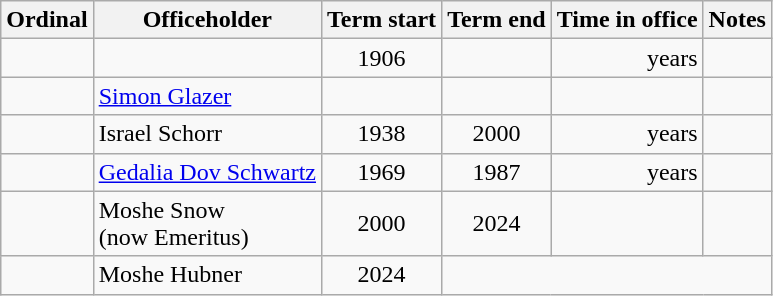<table class="wikitable">
<tr>
<th>Ordinal</th>
<th>Officeholder</th>
<th>Term start</th>
<th>Term end</th>
<th>Time in office</th>
<th>Notes</th>
</tr>
<tr>
<td align="center"></td>
<td></td>
<td align=center>1906</td>
<td align=center></td>
<td align=right> years</td>
<td></td>
</tr>
<tr>
<td align="center"></td>
<td><a href='#'>Simon Glazer</a></td>
<td align=center></td>
<td align=center></td>
<td></td>
<td></td>
</tr>
<tr>
<td align="center"></td>
<td>Israel Schorr</td>
<td align=center>1938</td>
<td align=center>2000</td>
<td align=right> years</td>
<td></td>
</tr>
<tr>
<td align="center"></td>
<td><a href='#'>Gedalia Dov Schwartz</a></td>
<td align=center>1969</td>
<td align=center>1987</td>
<td align=right> years</td>
<td></td>
</tr>
<tr>
<td align="center"></td>
<td>Moshe Snow<br>(now Emeritus)</td>
<td align=center>2000</td>
<td align=center>2024</td>
<td align=right></td>
<td></td>
</tr>
<tr>
<td align="center"></td>
<td>Moshe Hubner</td>
<td align=center>2024</td>
</tr>
</table>
